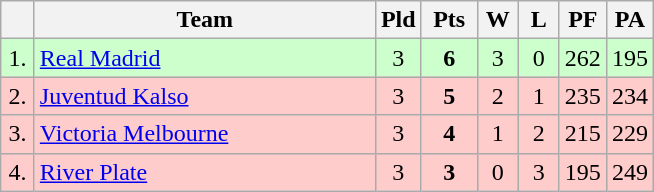<table class=wikitable style="text-align:center">
<tr>
<th width=15></th>
<th width=220>Team</th>
<th width=20>Pld</th>
<th width=30>Pts</th>
<th width=20>W</th>
<th width=20>L</th>
<th width=20>PF</th>
<th width=20>PA</th>
</tr>
<tr style="background: #ccffcc;">
<td>1.</td>
<td align=left> <a href='#'>Real Madrid</a></td>
<td>3</td>
<td><strong>6</strong></td>
<td>3</td>
<td>0</td>
<td>262</td>
<td>195</td>
</tr>
<tr style="background:#ffcccc;">
<td>2.</td>
<td align=left> <a href='#'>Juventud Kalso</a></td>
<td>3</td>
<td><strong>5</strong></td>
<td>2</td>
<td>1</td>
<td>235</td>
<td>234</td>
</tr>
<tr style="background:#ffcccc;">
<td>3.</td>
<td align=left> <a href='#'>Victoria Melbourne</a></td>
<td>3</td>
<td><strong>4</strong></td>
<td>1</td>
<td>2</td>
<td>215</td>
<td>229</td>
</tr>
<tr style="background:#ffcccc;">
<td>4.</td>
<td align=left> <a href='#'>River Plate</a></td>
<td>3</td>
<td><strong>3</strong></td>
<td>0</td>
<td>3</td>
<td>195</td>
<td>249</td>
</tr>
</table>
